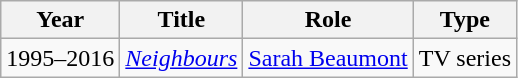<table class="wikitable">
<tr>
<th>Year</th>
<th>Title</th>
<th>Role</th>
<th>Type</th>
</tr>
<tr>
<td>1995–2016</td>
<td><em><a href='#'>Neighbours</a></em></td>
<td><a href='#'>Sarah Beaumont</a></td>
<td>TV series</td>
</tr>
</table>
